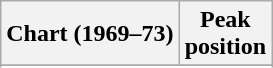<table class="wikitable sortable plainrowheaders" style="text-align:center">
<tr>
<th scope="col">Chart (1969–73)</th>
<th scope="col">Peak<br>position</th>
</tr>
<tr>
</tr>
<tr>
</tr>
<tr>
</tr>
</table>
